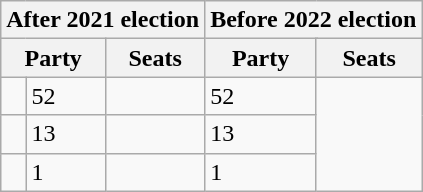<table class="wikitable">
<tr>
<th colspan="3">After 2021 election</th>
<th colspan="3">Before 2022 election</th>
</tr>
<tr>
<th colspan="2">Party</th>
<th>Seats</th>
<th colspan="2">Party</th>
<th>Seats</th>
</tr>
<tr>
<td></td>
<td>52</td>
<td></td>
<td>52</td>
</tr>
<tr>
<td></td>
<td>13</td>
<td></td>
<td>13</td>
</tr>
<tr>
<td></td>
<td>1</td>
<td></td>
<td>1</td>
</tr>
</table>
